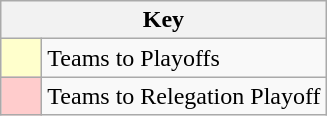<table class="wikitable" style="text-align: center;">
<tr>
<th colspan=2>Key</th>
</tr>
<tr>
<td style="background:#ffffcc; width:20px;"></td>
<td align=left>Teams to Playoffs</td>
</tr>
<tr>
<td style="background:#ffcccc; width:20px;"></td>
<td align=left>Teams to Relegation Playoff</td>
</tr>
</table>
